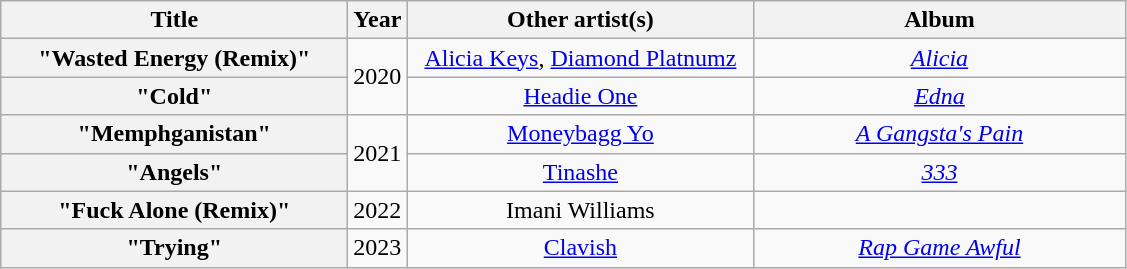<table class="wikitable sortable plainrowheaders" style="text-align:center;">
<tr>
<th scope="col" style="width:14em;">Title</th>
<th scope="col" style="width:1em;">Year</th>
<th scope="col" style="width:14em;">Other artist(s)</th>
<th scope="col" style="width:15em;">Album</th>
</tr>
<tr>
<th scope="row">"Wasted Energy (Remix)"</th>
<td rowspan="2">2020</td>
<td><a href='#'>Alicia Keys</a>, <a href='#'>Diamond Platnumz</a></td>
<td><em><a href='#'>Alicia</a></em></td>
</tr>
<tr>
<th scope="row">"Cold"</th>
<td><a href='#'>Headie One</a></td>
<td><em><a href='#'>Edna</a></em></td>
</tr>
<tr>
<th scope="row">"Memphganistan"</th>
<td rowspan="2">2021</td>
<td><a href='#'>Moneybagg Yo</a></td>
<td><em><a href='#'>A Gangsta's Pain</a></em></td>
</tr>
<tr>
<th scope="row">"Angels"</th>
<td><a href='#'>Tinashe</a></td>
<td><em><a href='#'>333</a></em></td>
</tr>
<tr>
<th scope="row">"Fuck Alone (Remix)"</th>
<td>2022</td>
<td>Imani Williams</td>
<td></td>
</tr>
<tr>
<th scope="row">"Trying"</th>
<td>2023</td>
<td><a href='#'>Clavish</a></td>
<td><em><a href='#'>Rap Game Awful</a></em></td>
</tr>
</table>
